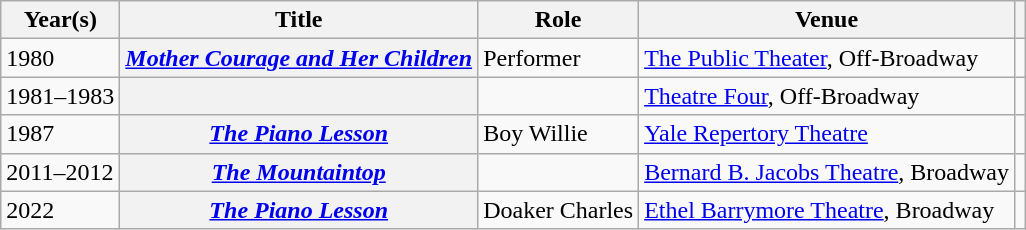<table class="wikitable plainrowheaders sortable">
<tr>
<th scope="col">Year(s)</th>
<th scope="col">Title</th>
<th scope="col">Role</th>
<th scope="col" class="unsortable">Venue</th>
<th scope="col" class="unsortable"></th>
</tr>
<tr>
<td>1980</td>
<th scope="row"><em><a href='#'>Mother Courage and Her Children</a></em></th>
<td>Performer</td>
<td><a href='#'>The Public Theater</a>, Off-Broadway</td>
<td style="text-align:center;"></td>
</tr>
<tr>
<td>1981–1983</td>
<th scope="row"></th>
<td></td>
<td><a href='#'>Theatre Four</a>, Off-Broadway</td>
<td style="text-align:center;"></td>
</tr>
<tr>
<td>1987</td>
<th scope="row"><em><a href='#'>The Piano Lesson</a></em></th>
<td>Boy Willie</td>
<td><a href='#'>Yale Repertory Theatre</a></td>
<td style="text-align:center;"></td>
</tr>
<tr>
<td>2011–2012</td>
<th scope="row"><em><a href='#'>The Mountaintop</a></em></th>
<td></td>
<td><a href='#'>Bernard B. Jacobs Theatre</a>, Broadway</td>
<td style="text-align:center;"></td>
</tr>
<tr>
<td>2022</td>
<th scope="row"><em><a href='#'>The Piano Lesson</a></em></th>
<td>Doaker Charles</td>
<td><a href='#'>Ethel Barrymore Theatre</a>, Broadway</td>
<td style="text-align:center;"></td>
</tr>
</table>
